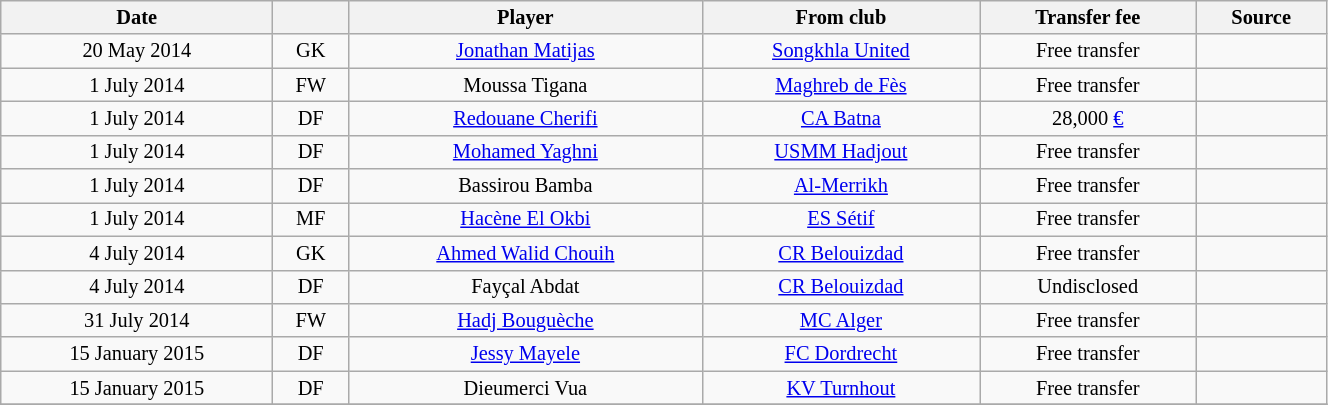<table class="wikitable sortable" style="width:70%; text-align:center; font-size:85%; text-align:centre;">
<tr>
<th>Date</th>
<th></th>
<th>Player</th>
<th>From club</th>
<th>Transfer fee</th>
<th>Source</th>
</tr>
<tr>
<td>20 May 2014</td>
<td>GK</td>
<td> <a href='#'>Jonathan Matijas</a></td>
<td> <a href='#'>Songkhla United</a></td>
<td>Free transfer</td>
<td></td>
</tr>
<tr>
<td>1 July 2014</td>
<td>FW</td>
<td> Moussa Tigana</td>
<td> <a href='#'>Maghreb de Fès</a></td>
<td>Free transfer</td>
<td></td>
</tr>
<tr>
<td>1 July 2014</td>
<td>DF</td>
<td> <a href='#'>Redouane Cherifi</a></td>
<td><a href='#'>CA Batna</a></td>
<td>28,000 <a href='#'>€</a></td>
<td></td>
</tr>
<tr>
<td>1 July 2014</td>
<td>DF</td>
<td> <a href='#'>Mohamed Yaghni</a></td>
<td><a href='#'>USMM Hadjout</a></td>
<td>Free transfer</td>
<td></td>
</tr>
<tr>
<td>1 July 2014</td>
<td>DF</td>
<td> Bassirou Bamba</td>
<td> <a href='#'>Al-Merrikh</a></td>
<td>Free transfer</td>
<td></td>
</tr>
<tr>
<td>1 July 2014</td>
<td>MF</td>
<td> <a href='#'>Hacène El Okbi</a></td>
<td><a href='#'>ES Sétif</a></td>
<td>Free transfer</td>
<td></td>
</tr>
<tr>
<td>4 July 2014</td>
<td>GK</td>
<td> <a href='#'>Ahmed Walid Chouih</a></td>
<td><a href='#'>CR Belouizdad</a></td>
<td>Free transfer</td>
<td></td>
</tr>
<tr>
<td>4 July 2014</td>
<td>DF</td>
<td> Fayçal Abdat</td>
<td><a href='#'>CR Belouizdad</a></td>
<td>Undisclosed</td>
<td></td>
</tr>
<tr>
<td>31 July 2014</td>
<td>FW</td>
<td> <a href='#'>Hadj Bouguèche</a></td>
<td><a href='#'>MC Alger</a></td>
<td>Free transfer</td>
<td></td>
</tr>
<tr>
<td>15 January 2015</td>
<td>DF</td>
<td> <a href='#'>Jessy Mayele</a></td>
<td> <a href='#'>FC Dordrecht</a></td>
<td>Free transfer</td>
<td></td>
</tr>
<tr>
<td>15 January 2015</td>
<td>DF</td>
<td> Dieumerci Vua</td>
<td> <a href='#'>KV Turnhout</a></td>
<td>Free transfer</td>
<td></td>
</tr>
<tr>
</tr>
</table>
